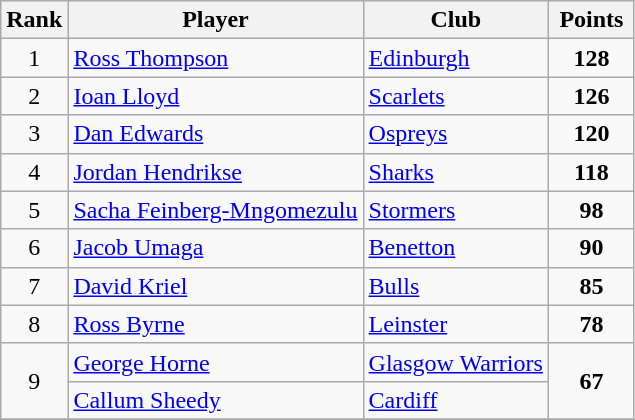<table class="wikitable" style="text-align:center">
<tr>
<th>Rank</th>
<th>Player</th>
<th>Club</th>
<th style="width:50px">Points</th>
</tr>
<tr>
<td>1</td>
<td align=left> <a href='#'>Ross Thompson</a></td>
<td align=left> <a href='#'>Edinburgh</a></td>
<td><strong>128</strong></td>
</tr>
<tr>
<td>2</td>
<td align=left> <a href='#'>Ioan Lloyd</a></td>
<td align=left> <a href='#'>Scarlets</a></td>
<td><strong>126</strong></td>
</tr>
<tr>
<td>3</td>
<td align=left> <a href='#'>Dan Edwards</a></td>
<td align=left> <a href='#'>Ospreys</a></td>
<td><strong>120</strong></td>
</tr>
<tr>
<td>4</td>
<td align=left> <a href='#'>Jordan Hendrikse</a></td>
<td align=left> <a href='#'>Sharks</a></td>
<td><strong>118</strong></td>
</tr>
<tr>
<td>5</td>
<td align=left> <a href='#'>Sacha Feinberg-Mngomezulu</a></td>
<td align=left> <a href='#'>Stormers</a></td>
<td><strong>98</strong></td>
</tr>
<tr>
<td>6</td>
<td align=left> <a href='#'>Jacob Umaga</a></td>
<td align=left> <a href='#'>Benetton</a></td>
<td><strong>90</strong></td>
</tr>
<tr>
<td>7</td>
<td align=left> <a href='#'>David Kriel</a></td>
<td align=left> <a href='#'>Bulls</a></td>
<td><strong>85</strong></td>
</tr>
<tr>
<td>8</td>
<td align=left> <a href='#'>Ross Byrne</a></td>
<td align=left> <a href='#'>Leinster</a></td>
<td><strong>78</strong></td>
</tr>
<tr>
<td rowspan="2">9</td>
<td align=left> <a href='#'>George Horne</a></td>
<td align=left> <a href='#'>Glasgow Warriors</a></td>
<td rowspan="2"><strong>67</strong></td>
</tr>
<tr>
<td align=left> <a href='#'>Callum Sheedy</a></td>
<td align=left> <a href='#'>Cardiff</a></td>
</tr>
<tr>
</tr>
</table>
